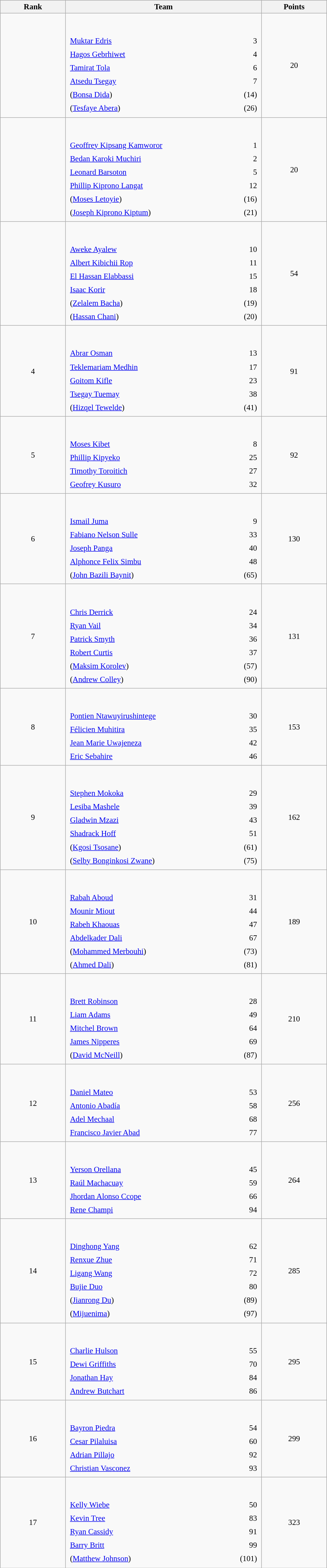<table class="wikitable sortable" style=" text-align:center; font-size:95%;" width="50%">
<tr>
<th width=10%>Rank</th>
<th width=30%>Team</th>
<th width=10%>Points</th>
</tr>
<tr>
<td align=center></td>
<td align=left> <br><br><table width=100%>
<tr>
<td align=left style="border:0"><a href='#'>Muktar Edris</a></td>
<td align=right style="border:0">3</td>
</tr>
<tr>
<td align=left style="border:0"><a href='#'>Hagos Gebrhiwet</a></td>
<td align=right style="border:0">4</td>
</tr>
<tr>
<td align=left style="border:0"><a href='#'>Tamirat Tola</a></td>
<td align=right style="border:0">6</td>
</tr>
<tr>
<td align=left style="border:0"><a href='#'>Atsedu Tsegay</a></td>
<td align=right style="border:0">7</td>
</tr>
<tr>
<td align=left style="border:0">(<a href='#'>Bonsa Dida</a>)</td>
<td align=right style="border:0">(14)</td>
</tr>
<tr>
<td align=left style="border:0">(<a href='#'>Tesfaye Abera</a>)</td>
<td align=right style="border:0">(26)</td>
</tr>
</table>
</td>
<td>20</td>
</tr>
<tr>
<td align=center></td>
<td align=left> <br><br><table width=100%>
<tr>
<td align=left style="border:0"><a href='#'>Geoffrey Kipsang Kamworor</a></td>
<td align=right style="border:0">1</td>
</tr>
<tr>
<td align=left style="border:0"><a href='#'>Bedan Karoki Muchiri</a></td>
<td align=right style="border:0">2</td>
</tr>
<tr>
<td align=left style="border:0"><a href='#'>Leonard Barsoton</a></td>
<td align=right style="border:0">5</td>
</tr>
<tr>
<td align=left style="border:0"><a href='#'>Phillip Kiprono Langat</a></td>
<td align=right style="border:0">12</td>
</tr>
<tr>
<td align=left style="border:0">(<a href='#'>Moses Letoyie</a>)</td>
<td align=right style="border:0">(16)</td>
</tr>
<tr>
<td align=left style="border:0">(<a href='#'>Joseph Kiprono Kiptum</a>)</td>
<td align=right style="border:0">(21)</td>
</tr>
</table>
</td>
<td>20</td>
</tr>
<tr>
<td align=center></td>
<td align=left> <br><br><table width=100%>
<tr>
<td align=left style="border:0"><a href='#'>Aweke Ayalew</a></td>
<td align=right style="border:0">10</td>
</tr>
<tr>
<td align=left style="border:0"><a href='#'>Albert Kibichii Rop</a></td>
<td align=right style="border:0">11</td>
</tr>
<tr>
<td align=left style="border:0"><a href='#'>El Hassan Elabbassi</a></td>
<td align=right style="border:0">15</td>
</tr>
<tr>
<td align=left style="border:0"><a href='#'>Isaac Korir</a></td>
<td align=right style="border:0">18</td>
</tr>
<tr>
<td align=left style="border:0">(<a href='#'>Zelalem Bacha</a>)</td>
<td align=right style="border:0">(19)</td>
</tr>
<tr>
<td align=left style="border:0">(<a href='#'>Hassan Chani</a>)</td>
<td align=right style="border:0">(20)</td>
</tr>
</table>
</td>
<td>54</td>
</tr>
<tr>
<td align=center>4</td>
<td align=left> <br><br><table width=100%>
<tr>
<td align=left style="border:0"><a href='#'>Abrar Osman</a></td>
<td align=right style="border:0">13</td>
</tr>
<tr>
<td align=left style="border:0"><a href='#'>Teklemariam Medhin</a></td>
<td align=right style="border:0">17</td>
</tr>
<tr>
<td align=left style="border:0"><a href='#'>Goitom Kifle</a></td>
<td align=right style="border:0">23</td>
</tr>
<tr>
<td align=left style="border:0"><a href='#'>Tsegay Tuemay</a></td>
<td align=right style="border:0">38</td>
</tr>
<tr>
<td align=left style="border:0">(<a href='#'>Hizqel Tewelde</a>)</td>
<td align=right style="border:0">(41)</td>
</tr>
</table>
</td>
<td>91</td>
</tr>
<tr>
<td align=center>5</td>
<td align=left> <br><br><table width=100%>
<tr>
<td align=left style="border:0"><a href='#'>Moses Kibet</a></td>
<td align=right style="border:0">8</td>
</tr>
<tr>
<td align=left style="border:0"><a href='#'>Phillip Kipyeko</a></td>
<td align=right style="border:0">25</td>
</tr>
<tr>
<td align=left style="border:0"><a href='#'>Timothy Toroitich</a></td>
<td align=right style="border:0">27</td>
</tr>
<tr>
<td align=left style="border:0"><a href='#'>Geofrey Kusuro</a></td>
<td align=right style="border:0">32</td>
</tr>
</table>
</td>
<td>92</td>
</tr>
<tr>
<td align=center>6</td>
<td align=left> <br><br><table width=100%>
<tr>
<td align=left style="border:0"><a href='#'>Ismail Juma</a></td>
<td align=right style="border:0">9</td>
</tr>
<tr>
<td align=left style="border:0"><a href='#'>Fabiano Nelson Sulle</a></td>
<td align=right style="border:0">33</td>
</tr>
<tr>
<td align=left style="border:0"><a href='#'>Joseph Panga</a></td>
<td align=right style="border:0">40</td>
</tr>
<tr>
<td align=left style="border:0"><a href='#'>Alphonce Felix Simbu</a></td>
<td align=right style="border:0">48</td>
</tr>
<tr>
<td align=left style="border:0">(<a href='#'>John Bazili Baynit</a>)</td>
<td align=right style="border:0">(65)</td>
</tr>
</table>
</td>
<td>130</td>
</tr>
<tr>
<td align=center>7</td>
<td align=left> <br><br><table width=100%>
<tr>
<td align=left style="border:0"><a href='#'>Chris Derrick</a></td>
<td align=right style="border:0">24</td>
</tr>
<tr>
<td align=left style="border:0"><a href='#'>Ryan Vail</a></td>
<td align=right style="border:0">34</td>
</tr>
<tr>
<td align=left style="border:0"><a href='#'>Patrick Smyth</a></td>
<td align=right style="border:0">36</td>
</tr>
<tr>
<td align=left style="border:0"><a href='#'>Robert Curtis</a></td>
<td align=right style="border:0">37</td>
</tr>
<tr>
<td align=left style="border:0">(<a href='#'>Maksim Korolev</a>)</td>
<td align=right style="border:0">(57)</td>
</tr>
<tr>
<td align=left style="border:0">(<a href='#'>Andrew Colley</a>)</td>
<td align=right style="border:0">(90)</td>
</tr>
</table>
</td>
<td>131</td>
</tr>
<tr>
<td align=center>8</td>
<td align=left> <br><br><table width=100%>
<tr>
<td align=left style="border:0"><a href='#'>Pontien Ntawuyirushintege</a></td>
<td align=right style="border:0">30</td>
</tr>
<tr>
<td align=left style="border:0"><a href='#'>Félicien Muhitira</a></td>
<td align=right style="border:0">35</td>
</tr>
<tr>
<td align=left style="border:0"><a href='#'>Jean Marie Uwajeneza</a></td>
<td align=right style="border:0">42</td>
</tr>
<tr>
<td align=left style="border:0"><a href='#'>Eric Sebahire</a></td>
<td align=right style="border:0">46</td>
</tr>
</table>
</td>
<td>153</td>
</tr>
<tr>
<td align=center>9</td>
<td align=left> <br><br><table width=100%>
<tr>
<td align=left style="border:0"><a href='#'>Stephen Mokoka</a></td>
<td align=right style="border:0">29</td>
</tr>
<tr>
<td align=left style="border:0"><a href='#'>Lesiba Mashele</a></td>
<td align=right style="border:0">39</td>
</tr>
<tr>
<td align=left style="border:0"><a href='#'>Gladwin Mzazi</a></td>
<td align=right style="border:0">43</td>
</tr>
<tr>
<td align=left style="border:0"><a href='#'>Shadrack Hoff</a></td>
<td align=right style="border:0">51</td>
</tr>
<tr>
<td align=left style="border:0">(<a href='#'>Kgosi Tsosane</a>)</td>
<td align=right style="border:0">(61)</td>
</tr>
<tr>
<td align=left style="border:0">(<a href='#'>Selby Bonginkosi Zwane</a>)</td>
<td align=right style="border:0">(75)</td>
</tr>
</table>
</td>
<td>162</td>
</tr>
<tr>
<td align=center>10</td>
<td align=left> <br><br><table width=100%>
<tr>
<td align=left style="border:0"><a href='#'>Rabah Aboud</a></td>
<td align=right style="border:0">31</td>
</tr>
<tr>
<td align=left style="border:0"><a href='#'>Mounir Miout</a></td>
<td align=right style="border:0">44</td>
</tr>
<tr>
<td align=left style="border:0"><a href='#'>Rabeh Khaouas</a></td>
<td align=right style="border:0">47</td>
</tr>
<tr>
<td align=left style="border:0"><a href='#'>Abdelkader Dali</a></td>
<td align=right style="border:0">67</td>
</tr>
<tr>
<td align=left style="border:0">(<a href='#'>Mohammed Merbouhi</a>)</td>
<td align=right style="border:0">(73)</td>
</tr>
<tr>
<td align=left style="border:0">(<a href='#'>Ahmed Dali</a>)</td>
<td align=right style="border:0">(81)</td>
</tr>
</table>
</td>
<td>189</td>
</tr>
<tr>
<td align=center>11</td>
<td align=left> <br><br><table width=100%>
<tr>
<td align=left style="border:0"><a href='#'>Brett Robinson</a></td>
<td align=right style="border:0">28</td>
</tr>
<tr>
<td align=left style="border:0"><a href='#'>Liam Adams</a></td>
<td align=right style="border:0">49</td>
</tr>
<tr>
<td align=left style="border:0"><a href='#'>Mitchel Brown</a></td>
<td align=right style="border:0">64</td>
</tr>
<tr>
<td align=left style="border:0"><a href='#'>James Nipperes</a></td>
<td align=right style="border:0">69</td>
</tr>
<tr>
<td align=left style="border:0">(<a href='#'>David McNeill</a>)</td>
<td align=right style="border:0">(87)</td>
</tr>
</table>
</td>
<td>210</td>
</tr>
<tr>
<td align=center>12</td>
<td align=left> <br><br><table width=100%>
<tr>
<td align=left style="border:0"><a href='#'>Daniel Mateo</a></td>
<td align=right style="border:0">53</td>
</tr>
<tr>
<td align=left style="border:0"><a href='#'>Antonio Abadía</a></td>
<td align=right style="border:0">58</td>
</tr>
<tr>
<td align=left style="border:0"><a href='#'>Adel Mechaal</a></td>
<td align=right style="border:0">68</td>
</tr>
<tr>
<td align=left style="border:0"><a href='#'>Francisco Javier Abad</a></td>
<td align=right style="border:0">77</td>
</tr>
</table>
</td>
<td>256</td>
</tr>
<tr>
<td align=center>13</td>
<td align=left> <br><br><table width=100%>
<tr>
<td align=left style="border:0"><a href='#'>Yerson Orellana</a></td>
<td align=right style="border:0">45</td>
</tr>
<tr>
<td align=left style="border:0"><a href='#'>Raúl Machacuay</a></td>
<td align=right style="border:0">59</td>
</tr>
<tr>
<td align=left style="border:0"><a href='#'>Jhordan Alonso Ccope</a></td>
<td align=right style="border:0">66</td>
</tr>
<tr>
<td align=left style="border:0"><a href='#'>Rene Champi</a></td>
<td align=right style="border:0">94</td>
</tr>
</table>
</td>
<td>264</td>
</tr>
<tr>
<td align=center>14</td>
<td align=left> <br><br><table width=100%>
<tr>
<td align=left style="border:0"><a href='#'>Dinghong Yang</a></td>
<td align=right style="border:0">62</td>
</tr>
<tr>
<td align=left style="border:0"><a href='#'>Renxue Zhue</a></td>
<td align=right style="border:0">71</td>
</tr>
<tr>
<td align=left style="border:0"><a href='#'>Ligang Wang</a></td>
<td align=right style="border:0">72</td>
</tr>
<tr>
<td align=left style="border:0"><a href='#'>Bujie Duo</a></td>
<td align=right style="border:0">80</td>
</tr>
<tr>
<td align=left style="border:0">(<a href='#'>Jianrong Du</a>)</td>
<td align=right style="border:0">(89)</td>
</tr>
<tr>
<td align=left style="border:0">(<a href='#'>Mijuenima</a>)</td>
<td align=right style="border:0">(97)</td>
</tr>
</table>
</td>
<td>285</td>
</tr>
<tr>
<td align=center>15</td>
<td align=left> <br><br><table width=100%>
<tr>
<td align=left style="border:0"><a href='#'>Charlie Hulson</a></td>
<td align=right style="border:0">55</td>
</tr>
<tr>
<td align=left style="border:0"><a href='#'>Dewi Griffiths</a></td>
<td align=right style="border:0">70</td>
</tr>
<tr>
<td align=left style="border:0"><a href='#'>Jonathan Hay</a></td>
<td align=right style="border:0">84</td>
</tr>
<tr>
<td align=left style="border:0"><a href='#'>Andrew Butchart</a></td>
<td align=right style="border:0">86</td>
</tr>
</table>
</td>
<td>295</td>
</tr>
<tr>
<td align=center>16</td>
<td align=left> <br><br><table width=100%>
<tr>
<td align=left style="border:0"><a href='#'>Bayron Piedra</a></td>
<td align=right style="border:0">54</td>
</tr>
<tr>
<td align=left style="border:0"><a href='#'>Cesar Pilaluisa</a></td>
<td align=right style="border:0">60</td>
</tr>
<tr>
<td align=left style="border:0"><a href='#'>Adrian Pillajo</a></td>
<td align=right style="border:0">92</td>
</tr>
<tr>
<td align=left style="border:0"><a href='#'>Christian Vasconez</a></td>
<td align=right style="border:0">93</td>
</tr>
</table>
</td>
<td>299</td>
</tr>
<tr>
<td align=center>17</td>
<td align=left> <br><br><table width=100%>
<tr>
<td align=left style="border:0"><a href='#'>Kelly Wiebe</a></td>
<td align=right style="border:0">50</td>
</tr>
<tr>
<td align=left style="border:0"><a href='#'>Kevin Tree</a></td>
<td align=right style="border:0">83</td>
</tr>
<tr>
<td align=left style="border:0"><a href='#'>Ryan Cassidy</a></td>
<td align=right style="border:0">91</td>
</tr>
<tr>
<td align=left style="border:0"><a href='#'>Barry Britt</a></td>
<td align=right style="border:0">99</td>
</tr>
<tr>
<td align=left style="border:0">(<a href='#'>Matthew Johnson</a>)</td>
<td align=right style="border:0">(101)</td>
</tr>
</table>
</td>
<td>323</td>
</tr>
</table>
